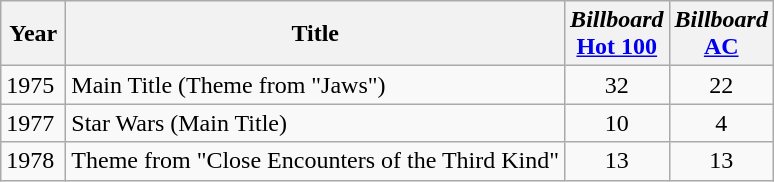<table class="wikitable">
<tr>
<th>Year</th>
<th>Title</th>
<th><em>Billboard</em><br><a href='#'>Hot 100</a></th>
<th><em>Billboard</em><br><a href='#'>AC</a></th>
</tr>
<tr>
<td>1975</td>
<td>Main Title (Theme from "Jaws")</td>
<td style="text-align: center;">32</td>
<td style="text-align: center;">22</td>
</tr>
<tr>
<td>1977</td>
<td>Star Wars (Main Title)</td>
<td style="text-align: center;">10</td>
<td style="text-align: center;">4</td>
</tr>
<tr>
<td>1978 </td>
<td>Theme from "Close Encounters of the Third Kind"</td>
<td style="text-align: center;">13</td>
<td style="text-align: center;">13</td>
</tr>
</table>
